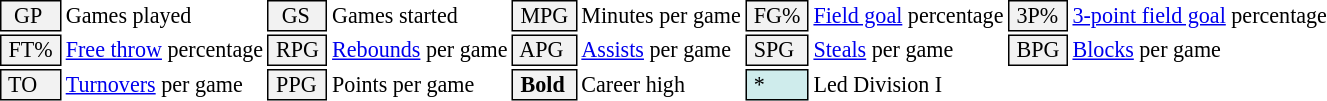<table class="toccolours" style="font-size: 92%; white-space: nowrap;">
<tr>
<td style="background-color: #F2F2F2; border: 1px solid black;">  GP</td>
<td>Games played</td>
<td style="background-color: #F2F2F2; border: 1px solid black">  GS </td>
<td>Games started</td>
<td style="background-color: #F2F2F2; border: 1px solid black"> MPG </td>
<td>Minutes per game</td>
<td style="background-color: #F2F2F2; border: 1px solid black;"> FG% </td>
<td><a href='#'>Field goal</a> percentage</td>
<td style="background-color: #F2F2F2; border: 1px solid black"> 3P% </td>
<td><a href='#'>3-point field goal</a> percentage</td>
</tr>
<tr>
<td style="background-color: #F2F2F2; border: 1px solid black"> FT% </td>
<td><a href='#'>Free throw</a> percentage</td>
<td style="background-color: #F2F2F2; border: 1px solid black;"> RPG </td>
<td><a href='#'>Rebounds</a> per game</td>
<td style="background-color: #F2F2F2; border: 1px solid black"> APG </td>
<td><a href='#'>Assists</a> per game</td>
<td style="background-color: #F2F2F2; border: 1px solid black"> SPG </td>
<td><a href='#'>Steals</a> per game</td>
<td style="background-color: #F2F2F2; border: 1px solid black;"> BPG </td>
<td><a href='#'>Blocks</a> per game</td>
</tr>
<tr>
<td style="background-color: #F2F2F2; border: 1px solid black"> TO </td>
<td><a href='#'>Turnovers</a> per game</td>
<td style="background-color: #F2F2F2; border: 1px solid black"> PPG </td>
<td>Points per game</td>
<td style="background-color: #F2F2F2; border: 1px solid black"> <strong>Bold</strong> </td>
<td>Career high</td>
<td style="background-color: #cfecec; border: 1px solid black"> * </td>
<td>Led Division I</td>
</tr>
</table>
